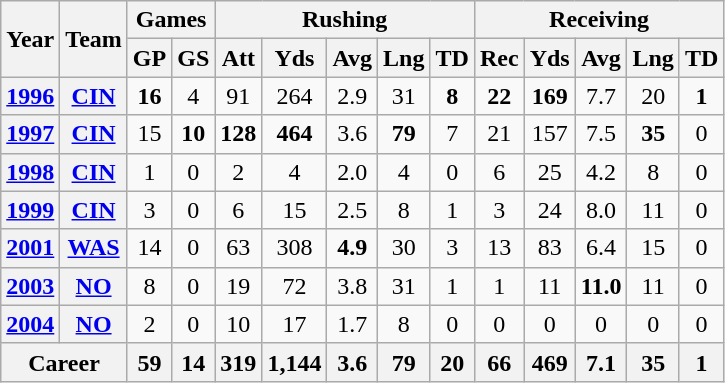<table class="wikitable" style="text-align:center;">
<tr>
<th rowspan="2">Year</th>
<th rowspan="2">Team</th>
<th colspan="2">Games</th>
<th colspan="5">Rushing</th>
<th colspan="5">Receiving</th>
</tr>
<tr>
<th>GP</th>
<th>GS</th>
<th>Att</th>
<th>Yds</th>
<th>Avg</th>
<th>Lng</th>
<th>TD</th>
<th>Rec</th>
<th>Yds</th>
<th>Avg</th>
<th>Lng</th>
<th>TD</th>
</tr>
<tr>
<th><a href='#'>1996</a></th>
<th><a href='#'>CIN</a></th>
<td><strong>16</strong></td>
<td>4</td>
<td>91</td>
<td>264</td>
<td>2.9</td>
<td>31</td>
<td><strong>8</strong></td>
<td><strong>22</strong></td>
<td><strong>169</strong></td>
<td>7.7</td>
<td>20</td>
<td><strong>1</strong></td>
</tr>
<tr>
<th><a href='#'>1997</a></th>
<th><a href='#'>CIN</a></th>
<td>15</td>
<td><strong>10</strong></td>
<td><strong>128</strong></td>
<td><strong>464</strong></td>
<td>3.6</td>
<td><strong>79</strong></td>
<td>7</td>
<td>21</td>
<td>157</td>
<td>7.5</td>
<td><strong>35</strong></td>
<td>0</td>
</tr>
<tr>
<th><a href='#'>1998</a></th>
<th><a href='#'>CIN</a></th>
<td>1</td>
<td>0</td>
<td>2</td>
<td>4</td>
<td>2.0</td>
<td>4</td>
<td>0</td>
<td>6</td>
<td>25</td>
<td>4.2</td>
<td>8</td>
<td>0</td>
</tr>
<tr>
<th><a href='#'>1999</a></th>
<th><a href='#'>CIN</a></th>
<td>3</td>
<td>0</td>
<td>6</td>
<td>15</td>
<td>2.5</td>
<td>8</td>
<td>1</td>
<td>3</td>
<td>24</td>
<td>8.0</td>
<td>11</td>
<td>0</td>
</tr>
<tr>
<th><a href='#'>2001</a></th>
<th><a href='#'>WAS</a></th>
<td>14</td>
<td>0</td>
<td>63</td>
<td>308</td>
<td><strong>4.9</strong></td>
<td>30</td>
<td>3</td>
<td>13</td>
<td>83</td>
<td>6.4</td>
<td>15</td>
<td>0</td>
</tr>
<tr>
<th><a href='#'>2003</a></th>
<th><a href='#'>NO</a></th>
<td>8</td>
<td>0</td>
<td>19</td>
<td>72</td>
<td>3.8</td>
<td>31</td>
<td>1</td>
<td>1</td>
<td>11</td>
<td><strong>11.0</strong></td>
<td>11</td>
<td>0</td>
</tr>
<tr>
<th><a href='#'>2004</a></th>
<th><a href='#'>NO</a></th>
<td>2</td>
<td>0</td>
<td>10</td>
<td>17</td>
<td>1.7</td>
<td>8</td>
<td>0</td>
<td>0</td>
<td>0</td>
<td>0</td>
<td>0</td>
<td>0</td>
</tr>
<tr>
<th colspan="2">Career</th>
<th>59</th>
<th>14</th>
<th>319</th>
<th>1,144</th>
<th>3.6</th>
<th>79</th>
<th>20</th>
<th>66</th>
<th>469</th>
<th>7.1</th>
<th>35</th>
<th>1</th>
</tr>
</table>
